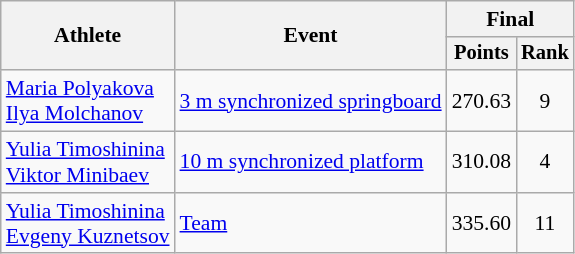<table class="wikitable" style="font-size:90%;">
<tr>
<th rowspan=2>Athlete</th>
<th rowspan=2>Event</th>
<th colspan=2>Final</th>
</tr>
<tr style="font-size:95%">
<th>Points</th>
<th>Rank</th>
</tr>
<tr align=center>
<td align=left><a href='#'>Maria Polyakova</a><br><a href='#'>Ilya Molchanov</a></td>
<td align=left><a href='#'>3 m synchronized springboard</a></td>
<td>270.63</td>
<td>9</td>
</tr>
<tr align=center>
<td align=left><a href='#'>Yulia Timoshinina</a><br><a href='#'>Viktor Minibaev</a></td>
<td align=left><a href='#'>10 m synchronized platform</a></td>
<td>310.08</td>
<td>4</td>
</tr>
<tr align=center>
<td align=left><a href='#'>Yulia Timoshinina</a><br><a href='#'>Evgeny Kuznetsov</a></td>
<td align=left><a href='#'>Team</a></td>
<td>335.60</td>
<td>11</td>
</tr>
</table>
